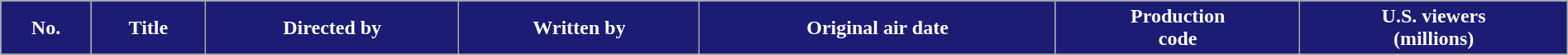<table class="wikitable plainrowheaders" style="width:100%;">
<tr>
<th style="background: #1C1C74;color:#fff; text-align:center;">No.</th>
<th style="background: #1C1C74;color:#fff; text-align:center;">Title</th>
<th style="background: #1C1C74;color:#fff; text-align:center;">Directed by</th>
<th style="background: #1C1C74;color:#fff; text-align:center;">Written by</th>
<th style="background: #1C1C74;color:#fff; text-align:center;">Original air date</th>
<th style="background: #1C1C74;color:#fff; text-align:center;">Production<br>code</th>
<th style="background: #1C1C74;color:#fff; text-align:center;">U.S. viewers<br>(millions)</th>
</tr>
<tr>
</tr>
</table>
